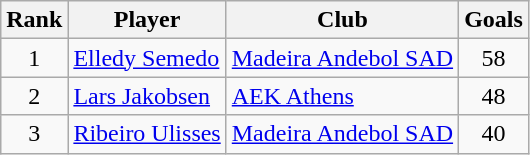<table class="wikitable sortable" style="text-align:center">
<tr>
<th>Rank</th>
<th>Player</th>
<th>Club</th>
<th>Goals</th>
</tr>
<tr>
<td>1</td>
<td align="left"> <a href='#'>Elledy Semedo</a></td>
<td align="left"> <a href='#'>Madeira Andebol SAD</a></td>
<td>58</td>
</tr>
<tr>
<td>2</td>
<td align="left"> <a href='#'>Lars Jakobsen</a></td>
<td align="left"> <a href='#'>AEK Athens</a></td>
<td>48</td>
</tr>
<tr>
<td>3</td>
<td align="left"> <a href='#'>Ribeiro Ulisses</a></td>
<td align="left"> <a href='#'>Madeira Andebol SAD</a></td>
<td>40</td>
</tr>
</table>
